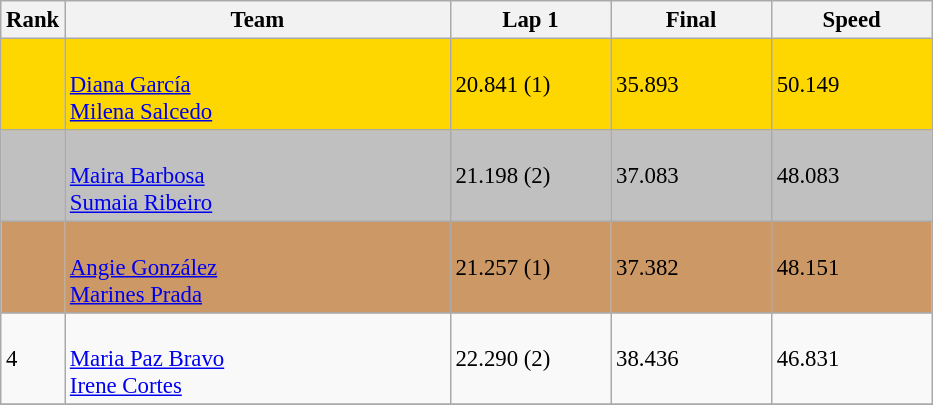<table class="wikitable" style="font-size:95%" style="text-align:center">
<tr>
<th>Rank</th>
<th width=250>Team</th>
<th width=100>Lap 1</th>
<th width=100>Final</th>
<th width=100>Speed</th>
</tr>
<tr bgcolor=gold>
<td></td>
<td align=left><br><a href='#'>Diana García</a><br><a href='#'>Milena Salcedo</a></td>
<td>20.841 (1)</td>
<td>35.893</td>
<td>50.149</td>
</tr>
<tr bgcolor=silver>
<td></td>
<td align=left><br><a href='#'>Maira Barbosa</a><br><a href='#'>Sumaia Ribeiro</a></td>
<td>21.198 (2)</td>
<td>37.083</td>
<td>48.083</td>
</tr>
<tr bgcolor=cc9966>
<td></td>
<td align=left><br><a href='#'>Angie González</a><br><a href='#'>Marines Prada</a></td>
<td>21.257 (1)</td>
<td>37.382</td>
<td>48.151</td>
</tr>
<tr>
<td>4</td>
<td align=left><br><a href='#'>Maria Paz Bravo</a><br><a href='#'>Irene Cortes</a></td>
<td>22.290 (2)</td>
<td>38.436</td>
<td>46.831</td>
</tr>
<tr>
</tr>
</table>
